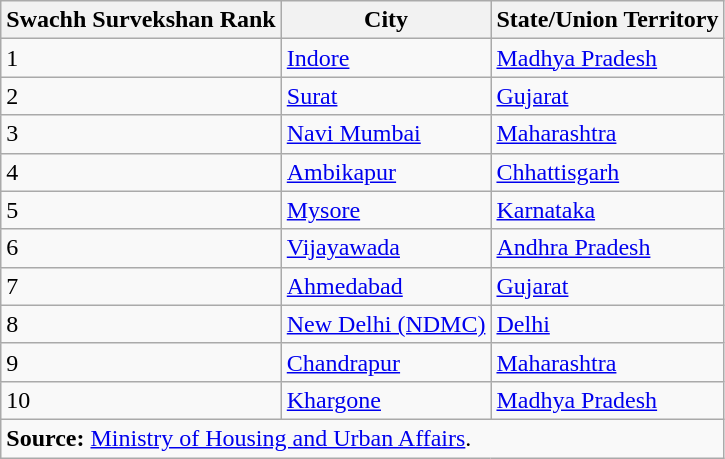<table class="wikitable sortable mw-collapsible">
<tr>
<th>Swachh Survekshan Rank</th>
<th>City</th>
<th>State/Union  Territory</th>
</tr>
<tr>
<td>1</td>
<td><a href='#'>Indore</a></td>
<td><a href='#'>Madhya Pradesh</a></td>
</tr>
<tr>
<td>2</td>
<td><a href='#'>Surat</a></td>
<td><a href='#'>Gujarat</a></td>
</tr>
<tr>
<td>3</td>
<td><a href='#'>Navi Mumbai</a></td>
<td><a href='#'>Maharashtra</a></td>
</tr>
<tr>
<td>4</td>
<td><a href='#'>Ambikapur</a></td>
<td><a href='#'>Chhattisgarh</a></td>
</tr>
<tr>
<td>5</td>
<td><a href='#'>Mysore</a></td>
<td><a href='#'>Karnataka</a></td>
</tr>
<tr>
<td>6</td>
<td><a href='#'>Vijayawada</a></td>
<td><a href='#'>Andhra Pradesh</a></td>
</tr>
<tr>
<td>7</td>
<td><a href='#'>Ahmedabad</a></td>
<td><a href='#'>Gujarat</a></td>
</tr>
<tr>
<td>8</td>
<td><a href='#'>New Delhi (NDMC)</a></td>
<td><a href='#'>Delhi</a></td>
</tr>
<tr>
<td>9</td>
<td><a href='#'>Chandrapur</a></td>
<td><a href='#'>Maharashtra</a></td>
</tr>
<tr>
<td>10</td>
<td><a href='#'>Khargone</a></td>
<td><a href='#'>Madhya Pradesh</a></td>
</tr>
<tr>
<td colspan="3"><strong>Source:</strong> <a href='#'>Ministry of Housing and Urban Affairs</a>.</td>
</tr>
</table>
